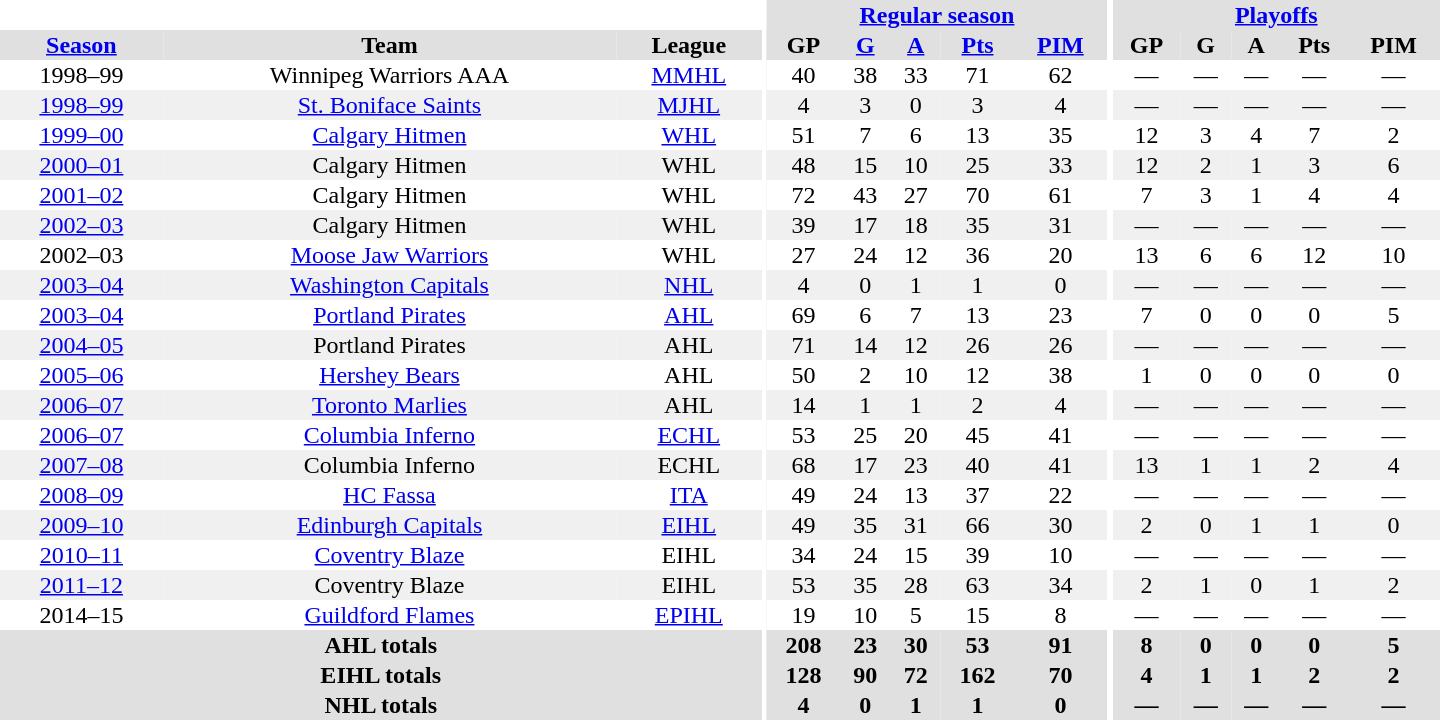<table border="0" cellpadding="1" cellspacing="0" style="text-align:center; width:60em">
<tr bgcolor="#e0e0e0">
<th colspan="3" bgcolor="#ffffff"></th>
<th rowspan="100" bgcolor="#ffffff"></th>
<th colspan="5"><a href='#'>Regular season</a></th>
<th rowspan="100" bgcolor="#ffffff"></th>
<th colspan="5"><a href='#'>Playoffs</a></th>
</tr>
<tr bgcolor="#e0e0e0">
<th><a href='#'>Season</a></th>
<th>Team</th>
<th>League</th>
<th>GP</th>
<th><a href='#'>G</a></th>
<th><a href='#'>A</a></th>
<th><a href='#'>Pts</a></th>
<th><a href='#'>PIM</a></th>
<th>GP</th>
<th>G</th>
<th>A</th>
<th>Pts</th>
<th>PIM</th>
</tr>
<tr>
<td>1998–99</td>
<td>Winnipeg Warriors AAA</td>
<td><a href='#'>MMHL</a></td>
<td>40</td>
<td>38</td>
<td>33</td>
<td>71</td>
<td>62</td>
<td>—</td>
<td>—</td>
<td>—</td>
<td>—</td>
<td>—</td>
</tr>
<tr bgcolor="#f0f0f0">
<td><a href='#'>1998–99</a></td>
<td><a href='#'>St. Boniface Saints</a></td>
<td><a href='#'>MJHL</a></td>
<td>4</td>
<td>3</td>
<td>0</td>
<td>3</td>
<td>4</td>
<td>—</td>
<td>—</td>
<td>—</td>
<td>—</td>
<td>—</td>
</tr>
<tr>
<td><a href='#'>1999–00</a></td>
<td><a href='#'>Calgary Hitmen</a></td>
<td><a href='#'>WHL</a></td>
<td>51</td>
<td>7</td>
<td>6</td>
<td>13</td>
<td>35</td>
<td>12</td>
<td>3</td>
<td>4</td>
<td>7</td>
<td>2</td>
</tr>
<tr bgcolor="#f0f0f0">
<td><a href='#'>2000–01</a></td>
<td>Calgary Hitmen</td>
<td>WHL</td>
<td>48</td>
<td>15</td>
<td>10</td>
<td>25</td>
<td>33</td>
<td>12</td>
<td>2</td>
<td>1</td>
<td>3</td>
<td>6</td>
</tr>
<tr>
<td><a href='#'>2001–02</a></td>
<td>Calgary Hitmen</td>
<td>WHL</td>
<td>72</td>
<td>43</td>
<td>27</td>
<td>70</td>
<td>61</td>
<td>7</td>
<td>3</td>
<td>1</td>
<td>4</td>
<td>4</td>
</tr>
<tr bgcolor="#f0f0f0">
<td><a href='#'>2002–03</a></td>
<td>Calgary Hitmen</td>
<td>WHL</td>
<td>39</td>
<td>17</td>
<td>18</td>
<td>35</td>
<td>31</td>
<td>—</td>
<td>—</td>
<td>—</td>
<td>—</td>
<td>—</td>
</tr>
<tr>
<td>2002–03</td>
<td><a href='#'>Moose Jaw Warriors</a></td>
<td>WHL</td>
<td>27</td>
<td>24</td>
<td>12</td>
<td>36</td>
<td>20</td>
<td>13</td>
<td>6</td>
<td>6</td>
<td>12</td>
<td>10</td>
</tr>
<tr bgcolor="#f0f0f0">
<td><a href='#'>2003–04</a></td>
<td><a href='#'>Washington Capitals</a></td>
<td><a href='#'>NHL</a></td>
<td>4</td>
<td>0</td>
<td>1</td>
<td>1</td>
<td>0</td>
<td>—</td>
<td>—</td>
<td>—</td>
<td>—</td>
<td>—</td>
</tr>
<tr>
<td><a href='#'>2003–04</a></td>
<td><a href='#'>Portland Pirates</a></td>
<td><a href='#'>AHL</a></td>
<td>69</td>
<td>6</td>
<td>7</td>
<td>13</td>
<td>23</td>
<td>7</td>
<td>0</td>
<td>0</td>
<td>0</td>
<td>5</td>
</tr>
<tr bgcolor="#f0f0f0">
<td><a href='#'>2004–05</a></td>
<td>Portland Pirates</td>
<td>AHL</td>
<td>71</td>
<td>14</td>
<td>12</td>
<td>26</td>
<td>26</td>
<td>—</td>
<td>—</td>
<td>—</td>
<td>—</td>
<td>—</td>
</tr>
<tr>
<td><a href='#'>2005–06</a></td>
<td><a href='#'>Hershey Bears</a></td>
<td>AHL</td>
<td>50</td>
<td>2</td>
<td>10</td>
<td>12</td>
<td>38</td>
<td>1</td>
<td>0</td>
<td>0</td>
<td>0</td>
<td>0</td>
</tr>
<tr bgcolor="#f0f0f0">
<td><a href='#'>2006–07</a></td>
<td><a href='#'>Toronto Marlies</a></td>
<td>AHL</td>
<td>14</td>
<td>1</td>
<td>1</td>
<td>2</td>
<td>4</td>
<td>—</td>
<td>—</td>
<td>—</td>
<td>—</td>
<td>—</td>
</tr>
<tr>
<td><a href='#'>2006–07</a></td>
<td><a href='#'>Columbia Inferno</a></td>
<td><a href='#'>ECHL</a></td>
<td>53</td>
<td>25</td>
<td>20</td>
<td>45</td>
<td>41</td>
<td>—</td>
<td>—</td>
<td>—</td>
<td>—</td>
<td>—</td>
</tr>
<tr bgcolor="#f0f0f0">
<td><a href='#'>2007–08</a></td>
<td>Columbia Inferno</td>
<td>ECHL</td>
<td>68</td>
<td>17</td>
<td>23</td>
<td>40</td>
<td>41</td>
<td>13</td>
<td>1</td>
<td>1</td>
<td>2</td>
<td>4</td>
</tr>
<tr>
<td><a href='#'>2008–09</a></td>
<td><a href='#'>HC Fassa</a></td>
<td><a href='#'>ITA</a></td>
<td>49</td>
<td>24</td>
<td>13</td>
<td>37</td>
<td>22</td>
<td>—</td>
<td>—</td>
<td>—</td>
<td>—</td>
<td>—</td>
</tr>
<tr bgcolor="#f0f0f0">
<td><a href='#'>2009–10</a></td>
<td><a href='#'>Edinburgh Capitals</a></td>
<td><a href='#'>EIHL</a></td>
<td>49</td>
<td>35</td>
<td>31</td>
<td>66</td>
<td>30</td>
<td>2</td>
<td>0</td>
<td>1</td>
<td>1</td>
<td>0</td>
</tr>
<tr>
<td><a href='#'>2010–11</a></td>
<td><a href='#'>Coventry Blaze</a></td>
<td>EIHL</td>
<td>34</td>
<td>24</td>
<td>15</td>
<td>39</td>
<td>10</td>
<td>—</td>
<td>—</td>
<td>—</td>
<td>—</td>
<td>—</td>
</tr>
<tr bgcolor="#f0f0f0">
<td><a href='#'>2011–12</a></td>
<td>Coventry Blaze</td>
<td>EIHL</td>
<td>53</td>
<td>35</td>
<td>28</td>
<td>63</td>
<td>34</td>
<td>2</td>
<td>1</td>
<td>0</td>
<td>1</td>
<td>2</td>
</tr>
<tr>
<td>2014–15</td>
<td><a href='#'>Guildford Flames</a></td>
<td><a href='#'>EPIHL</a></td>
<td>19</td>
<td>10</td>
<td>5</td>
<td>15</td>
<td>8</td>
<td>—</td>
<td>—</td>
<td>—</td>
<td>—</td>
<td>—</td>
</tr>
<tr bgcolor="#e0e0e0">
<th colspan="3">AHL totals</th>
<th>208</th>
<th>23</th>
<th>30</th>
<th>53</th>
<th>91</th>
<th>8</th>
<th>0</th>
<th>0</th>
<th>0</th>
<th>5</th>
</tr>
<tr bgcolor="#e0e0e0">
<th colspan="3">EIHL totals</th>
<th>128</th>
<th>90</th>
<th>72</th>
<th>162</th>
<th>70</th>
<th>4</th>
<th>1</th>
<th>1</th>
<th>2</th>
<th>2</th>
</tr>
<tr bgcolor="#e0e0e0">
<th colspan="3">NHL totals</th>
<th>4</th>
<th>0</th>
<th>1</th>
<th>1</th>
<th>0</th>
<th>—</th>
<th>—</th>
<th>—</th>
<th>—</th>
<th>—</th>
</tr>
</table>
